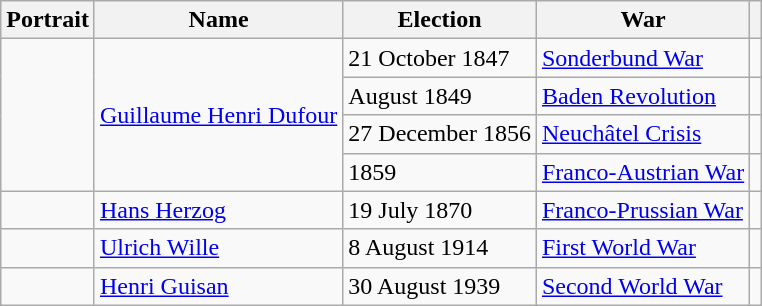<table class="wikitable">
<tr>
<th>Portrait</th>
<th>Name</th>
<th>Election</th>
<th>War</th>
<th></th>
</tr>
<tr>
<td rowspan=4></td>
<td rowspan=4><a href='#'>Guillaume Henri Dufour</a><br></td>
<td>21 October 1847</td>
<td><a href='#'>Sonderbund War</a></td>
<td></td>
</tr>
<tr>
<td>August 1849</td>
<td><a href='#'>Baden Revolution</a></td>
<td></td>
</tr>
<tr>
<td>27 December 1856</td>
<td><a href='#'>Neuchâtel Crisis</a></td>
<td></td>
</tr>
<tr>
<td>1859</td>
<td><a href='#'>Franco-Austrian War</a></td>
<td></td>
</tr>
<tr>
<td></td>
<td><a href='#'>Hans Herzog</a><br></td>
<td>19 July 1870</td>
<td><a href='#'>Franco-Prussian War</a></td>
<td></td>
</tr>
<tr>
<td></td>
<td><a href='#'>Ulrich Wille</a><br></td>
<td>8 August 1914</td>
<td><a href='#'>First World War</a></td>
<td></td>
</tr>
<tr>
<td></td>
<td><a href='#'>Henri Guisan</a><br></td>
<td>30 August 1939</td>
<td><a href='#'>Second World War</a></td>
<td></td>
</tr>
</table>
